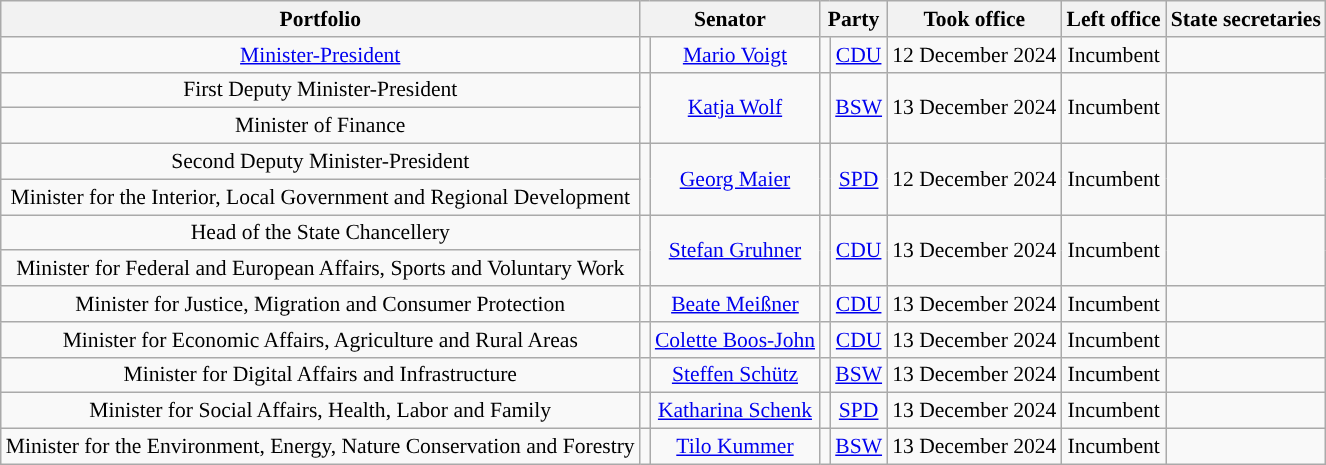<table class=wikitable style="text-align:center; font-size:90%">
<tr>
<th>Portfolio</th>
<th colspan=2>Senator</th>
<th colspan=2>Party</th>
<th>Took office</th>
<th>Left office</th>
<th>State secretaries</th>
</tr>
<tr>
<td><a href='#'>Minister-President</a></td>
<td></td>
<td><a href='#'>Mario Voigt</a><br></td>
<td bgcolor=></td>
<td><a href='#'>CDU</a></td>
<td>12 December 2024</td>
<td>Incumbent</td>
<td></td>
</tr>
<tr>
<td>First Deputy Minister-President</td>
<td rowspan=2></td>
<td rowspan=2><a href='#'>Katja Wolf</a><br></td>
<td rowspan=2 bgcolor=></td>
<td rowspan=2><a href='#'>BSW</a></td>
<td rowspan="2">13 December 2024</td>
<td rowspan="2">Incumbent</td>
<td rowspan=2></td>
</tr>
<tr>
<td>Minister of Finance</td>
</tr>
<tr>
<td>Second Deputy Minister-President</td>
<td rowspan="2"></td>
<td rowspan="2"><a href='#'>Georg Maier</a><br></td>
<td rowspan="2"></td>
<td rowspan="2"><a href='#'>SPD</a></td>
<td rowspan="2">12 December 2024</td>
<td rowspan="2">Incumbent</td>
<td rowspan="2"></td>
</tr>
<tr>
<td>Minister for the Interior, Local Government and Regional Development</td>
</tr>
<tr>
<td>Head of the State Chancellery</td>
<td rowspan="2"></td>
<td rowspan="2"><a href='#'>Stefan Gruhner</a><br></td>
<td rowspan="2"></td>
<td rowspan="2"><a href='#'>CDU</a></td>
<td rowspan="2">13 December 2024</td>
<td rowspan="2">Incumbent</td>
<td rowspan="2"></td>
</tr>
<tr>
<td>Minister for Federal and European Affairs, Sports and Voluntary Work</td>
</tr>
<tr>
<td>Minister for Justice, Migration and Consumer Protection</td>
<td></td>
<td><a href='#'>Beate Meißner</a><br></td>
<td bgcolor=></td>
<td><a href='#'>CDU</a></td>
<td>13 December 2024</td>
<td>Incumbent</td>
<td></td>
</tr>
<tr>
<td>Minister for Economic Affairs, Agriculture and Rural Areas</td>
<td></td>
<td><a href='#'>Colette Boos-John</a><br></td>
<td bgcolor=></td>
<td><a href='#'>CDU</a></td>
<td>13 December 2024</td>
<td>Incumbent</td>
<td></td>
</tr>
<tr>
<td>Minister for Digital Affairs and Infrastructure</td>
<td></td>
<td><a href='#'>Steffen Schütz</a><br></td>
<td bgcolor=></td>
<td><a href='#'>BSW</a></td>
<td>13 December 2024</td>
<td>Incumbent</td>
<td></td>
</tr>
<tr>
<td>Minister for Social Affairs, Health, Labor and Family</td>
<td></td>
<td><a href='#'>Katharina Schenk</a><br></td>
<td bgcolor=></td>
<td><a href='#'>SPD</a></td>
<td>13 December 2024</td>
<td>Incumbent</td>
<td></td>
</tr>
<tr>
<td>Minister for the Environment, Energy, Nature Conservation and Forestry</td>
<td></td>
<td><a href='#'>Tilo Kummer</a><br></td>
<td bgcolor=></td>
<td><a href='#'>BSW</a></td>
<td>13 December 2024</td>
<td>Incumbent</td>
<td></td>
</tr>
</table>
